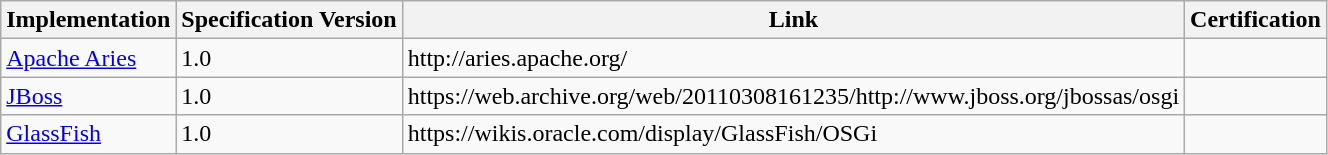<table class="wikitable sortable">
<tr>
<th>Implementation</th>
<th>Specification Version</th>
<th>Link</th>
<th>Certification</th>
</tr>
<tr>
<td><a href='#'>Apache Aries</a></td>
<td>1.0</td>
<td>http://aries.apache.org/</td>
<td></td>
</tr>
<tr>
<td><a href='#'>JBoss</a></td>
<td>1.0</td>
<td>https://web.archive.org/web/20110308161235/http://www.jboss.org/jbossas/osgi</td>
<td></td>
</tr>
<tr>
<td><a href='#'>GlassFish</a></td>
<td>1.0</td>
<td>https://wikis.oracle.com/display/GlassFish/OSGi</td>
<td></td>
</tr>
</table>
